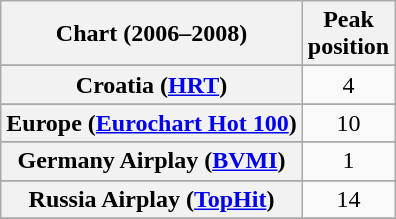<table class="wikitable sortable plainrowheaders" style="text-align:center">
<tr>
<th>Chart (2006–2008)</th>
<th>Peak<br>position</th>
</tr>
<tr>
</tr>
<tr>
</tr>
<tr>
</tr>
<tr>
</tr>
<tr>
</tr>
<tr>
</tr>
<tr>
</tr>
<tr>
</tr>
<tr>
<th scope="row">Croatia (<a href='#'>HRT</a>)</th>
<td>4</td>
</tr>
<tr>
</tr>
<tr>
<th scope="row">Europe (<a href='#'>Eurochart Hot 100</a>)</th>
<td>10</td>
</tr>
<tr>
</tr>
<tr>
</tr>
<tr>
</tr>
<tr>
<th scope="row">Germany Airplay (<a href='#'>BVMI</a>)</th>
<td>1</td>
</tr>
<tr>
</tr>
<tr>
</tr>
<tr>
</tr>
<tr>
</tr>
<tr>
</tr>
<tr>
</tr>
<tr>
</tr>
<tr>
<th scope="row">Russia Airplay (<a href='#'>TopHit</a>)</th>
<td>14</td>
</tr>
<tr>
</tr>
<tr>
</tr>
<tr>
</tr>
<tr>
</tr>
<tr>
</tr>
<tr>
</tr>
<tr>
</tr>
<tr>
</tr>
<tr>
</tr>
</table>
